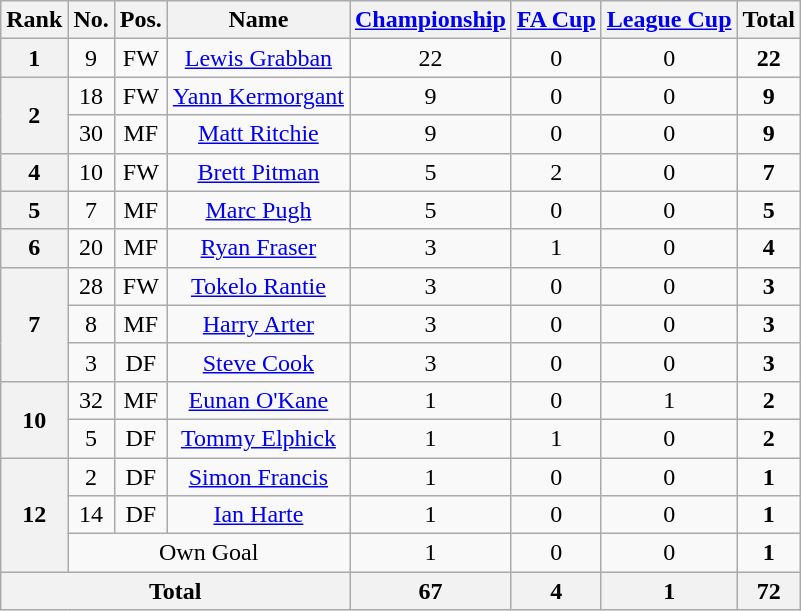<table class="wikitable" style="text-align: center;">
<tr>
<th>Rank</th>
<th>No.</th>
<th>Pos.</th>
<th>Name</th>
<th><a href='#'>Championship</a></th>
<th><a href='#'>FA Cup</a></th>
<th><a href='#'>League Cup</a></th>
<th>Total</th>
</tr>
<tr>
<th rowspan=1>1</th>
<td>9</td>
<td>FW</td>
<td><a href='#'>Lewis Grabban</a></td>
<td>22</td>
<td>0</td>
<td>0</td>
<td><strong>22</strong></td>
</tr>
<tr>
<th rowspan=2>2</th>
<td>18</td>
<td>FW</td>
<td><a href='#'>Yann Kermorgant</a></td>
<td>9</td>
<td>0</td>
<td>0</td>
<td><strong>9</strong></td>
</tr>
<tr>
<td>30</td>
<td>MF</td>
<td><a href='#'>Matt Ritchie</a></td>
<td>9</td>
<td>0</td>
<td>0</td>
<td><strong>9</strong></td>
</tr>
<tr>
<th rowspan=1>4</th>
<td>10</td>
<td>FW</td>
<td><a href='#'>Brett Pitman</a></td>
<td>5</td>
<td>2</td>
<td>0</td>
<td><strong>7</strong></td>
</tr>
<tr>
<th rowspan=1>5</th>
<td>7</td>
<td>MF</td>
<td><a href='#'>Marc Pugh</a></td>
<td>5</td>
<td>0</td>
<td>0</td>
<td><strong>5</strong></td>
</tr>
<tr>
<th rowspan=1>6</th>
<td>20</td>
<td>MF</td>
<td><a href='#'>Ryan Fraser</a></td>
<td>3</td>
<td>1</td>
<td>0</td>
<td><strong>4</strong></td>
</tr>
<tr>
<th rowspan=3>7</th>
<td>28</td>
<td>FW</td>
<td><a href='#'>Tokelo Rantie</a></td>
<td>3</td>
<td>0</td>
<td>0</td>
<td><strong>3</strong></td>
</tr>
<tr>
<td>8</td>
<td>MF</td>
<td><a href='#'>Harry Arter</a></td>
<td>3</td>
<td>0</td>
<td>0</td>
<td><strong>3</strong></td>
</tr>
<tr>
<td>3</td>
<td>DF</td>
<td><a href='#'>Steve Cook</a></td>
<td>3</td>
<td>0</td>
<td>0</td>
<td><strong>3</strong></td>
</tr>
<tr>
<th rowspan=2>10</th>
<td>32</td>
<td>MF</td>
<td><a href='#'>Eunan O'Kane</a></td>
<td>1</td>
<td>0</td>
<td>1</td>
<td><strong>2</strong></td>
</tr>
<tr>
<td>5</td>
<td>DF</td>
<td><a href='#'>Tommy Elphick</a></td>
<td>1</td>
<td>1</td>
<td>0</td>
<td><strong>2</strong></td>
</tr>
<tr>
<th rowspan=3>12</th>
<td>2</td>
<td>DF</td>
<td><a href='#'>Simon Francis</a></td>
<td>1</td>
<td>0</td>
<td>0</td>
<td><strong>1</strong></td>
</tr>
<tr>
<td>14</td>
<td>DF</td>
<td><a href='#'>Ian Harte</a></td>
<td>1</td>
<td>0</td>
<td>0</td>
<td><strong>1</strong></td>
</tr>
<tr>
<td colspan=3>Own Goal</td>
<td>1</td>
<td>0</td>
<td>0</td>
<td><strong>1</strong></td>
</tr>
<tr>
<th colspan=4>Total</th>
<th>67</th>
<th>4</th>
<th>1</th>
<th>72</th>
</tr>
</table>
